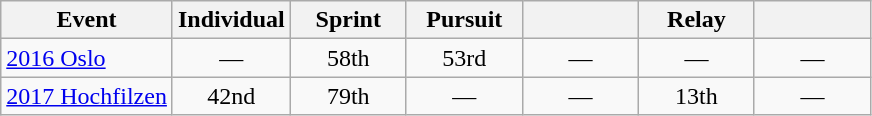<table class="wikitable" style="text-align: center;">
<tr ">
<th>Event</th>
<th style="width:70px;">Individual</th>
<th style="width:70px;">Sprint</th>
<th style="width:70px;">Pursuit</th>
<th style="width:70px;"></th>
<th style="width:70px;">Relay</th>
<th style="width:70px;"></th>
</tr>
<tr>
<td align=left> <a href='#'>2016 Oslo</a></td>
<td>—</td>
<td>58th</td>
<td>53rd</td>
<td>—</td>
<td>—</td>
<td>—</td>
</tr>
<tr>
<td align="left"> <a href='#'>2017 Hochfilzen</a></td>
<td>42nd</td>
<td>79th</td>
<td>—</td>
<td>—</td>
<td>13th</td>
<td>—</td>
</tr>
</table>
